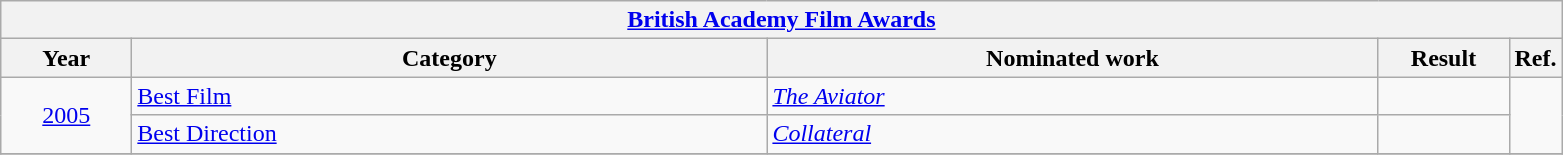<table class=wikitable>
<tr>
<th colspan=5><a href='#'>British Academy Film Awards</a></th>
</tr>
<tr>
<th scope="col" style="width:5em;">Year</th>
<th scope="col" style="width:26em;">Category</th>
<th scope="col" style="width:25em;">Nominated work</th>
<th scope="col" style="width:5em;">Result</th>
<th>Ref.</th>
</tr>
<tr>
<td style="text-align:center;", rowspan=2><a href='#'>2005</a></td>
<td><a href='#'>Best Film</a></td>
<td><em><a href='#'>The Aviator</a></em></td>
<td></td>
<td rowspan=2></td>
</tr>
<tr>
<td><a href='#'>Best Direction</a></td>
<td><em><a href='#'>Collateral</a></em></td>
<td></td>
</tr>
<tr>
</tr>
</table>
